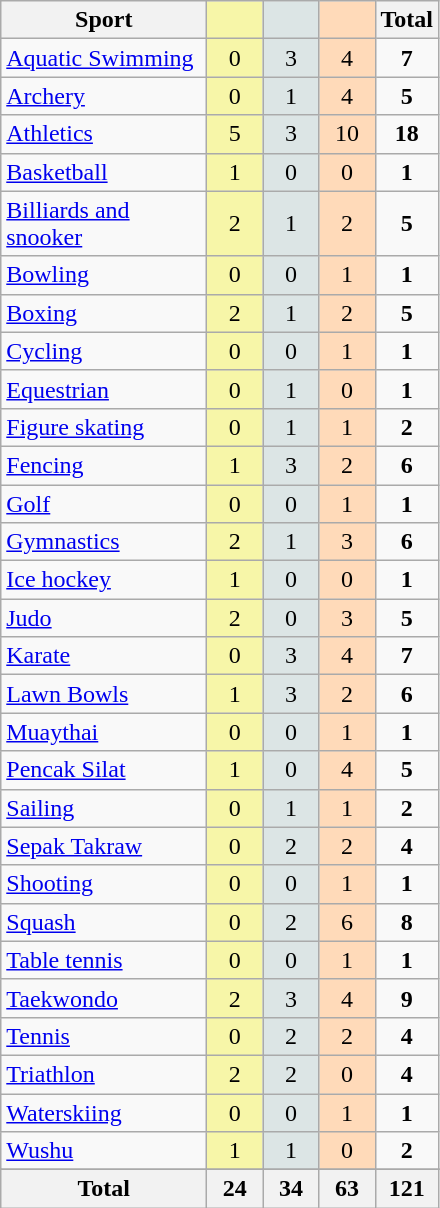<table class="wikitable" style="font-size:100%; text-align:center;">
<tr>
<th width=130>Sport</th>
<th scope="col" width=30 style="background:#F7F6A8;"></th>
<th scope="col" width=30 style="background:#DCE5E5;"></th>
<th scope="col" width=30 style="background:#FFDAB9;"></th>
<th width=30>Total</th>
</tr>
<tr>
<td align="left"><a href='#'>Aquatic Swimming</a></td>
<td style="background:#F7F6A8;">0</td>
<td style="background:#DCE5E5;">3</td>
<td style="background:#FFDAB9;">4</td>
<td><strong>7</strong></td>
</tr>
<tr>
<td align="left"><a href='#'>Archery</a></td>
<td style="background:#F7F6A8;">0</td>
<td style="background:#DCE5E5;">1</td>
<td style="background:#FFDAB9;">4</td>
<td><strong>5</strong></td>
</tr>
<tr>
<td align=left><a href='#'>Athletics</a></td>
<td style="background:#F7F6A8;">5</td>
<td style="background:#DCE5E5;">3</td>
<td style="background:#FFDAB9;">10</td>
<td><strong>18</strong></td>
</tr>
<tr>
<td align=left><a href='#'>Basketball</a></td>
<td style="background:#F7F6A8;">1</td>
<td style="background:#DCE5E5;">0</td>
<td style="background:#FFDAB9;">0</td>
<td><strong>1</strong></td>
</tr>
<tr>
<td align=left><a href='#'>Billiards and snooker</a></td>
<td style="background:#F7F6A8;">2</td>
<td style="background:#DCE5E5;">1</td>
<td style="background:#FFDAB9;">2</td>
<td><strong>5</strong></td>
</tr>
<tr>
<td align=left><a href='#'>Bowling</a></td>
<td style="background:#F7F6A8;">0</td>
<td style="background:#DCE5E5;">0</td>
<td style="background:#FFDAB9;">1</td>
<td><strong>1</strong></td>
</tr>
<tr>
<td align=left><a href='#'>Boxing</a></td>
<td style="background:#F7F6A8;">2</td>
<td style="background:#DCE5E5;">1</td>
<td style="background:#FFDAB9;">2</td>
<td><strong>5</strong></td>
</tr>
<tr>
<td align=left><a href='#'>Cycling</a></td>
<td style="background:#F7F6A8;">0</td>
<td style="background:#DCE5E5;">0</td>
<td style="background:#FFDAB9;">1</td>
<td><strong>1</strong></td>
</tr>
<tr>
<td align=left><a href='#'>Equestrian</a></td>
<td style="background:#F7F6A8;">0</td>
<td style="background:#DCE5E5;">1</td>
<td style="background:#FFDAB9;">0</td>
<td><strong>1</strong></td>
</tr>
<tr>
<td align=left><a href='#'>Figure skating</a></td>
<td style="background:#F7F6A8;">0</td>
<td style="background:#DCE5E5;">1</td>
<td style="background:#FFDAB9;">1</td>
<td><strong>2</strong></td>
</tr>
<tr>
<td align=left><a href='#'>Fencing</a></td>
<td style="background:#F7F6A8;">1</td>
<td style="background:#DCE5E5;">3</td>
<td style="background:#FFDAB9;">2</td>
<td><strong>6</strong></td>
</tr>
<tr>
<td align=left><a href='#'>Golf</a></td>
<td style="background:#F7F6A8;">0</td>
<td style="background:#DCE5E5;">0</td>
<td style="background:#FFDAB9;">1</td>
<td><strong>1</strong></td>
</tr>
<tr>
<td align=left><a href='#'>Gymnastics</a></td>
<td style="background:#F7F6A8;">2</td>
<td style="background:#DCE5E5;">1</td>
<td style="background:#FFDAB9;">3</td>
<td><strong>6</strong></td>
</tr>
<tr>
<td align=left><a href='#'>Ice hockey</a></td>
<td style="background:#F7F6A8;">1</td>
<td style="background:#DCE5E5;">0</td>
<td style="background:#FFDAB9;">0</td>
<td><strong>1</strong></td>
</tr>
<tr>
<td align=left><a href='#'>Judo</a></td>
<td style="background:#F7F6A8;">2</td>
<td style="background:#DCE5E5;">0</td>
<td style="background:#FFDAB9;">3</td>
<td><strong>5</strong></td>
</tr>
<tr>
<td align=left><a href='#'>Karate</a></td>
<td style="background:#F7F6A8;">0</td>
<td style="background:#DCE5E5;">3</td>
<td style="background:#FFDAB9;">4</td>
<td><strong>7</strong></td>
</tr>
<tr>
<td align=left><a href='#'>Lawn Bowls</a></td>
<td style="background:#F7F6A8;">1</td>
<td style="background:#DCE5E5;">3</td>
<td style="background:#FFDAB9;">2</td>
<td><strong>6</strong></td>
</tr>
<tr>
<td align=left><a href='#'>Muaythai</a></td>
<td style="background:#F7F6A8;">0</td>
<td style="background:#DCE5E5;">0</td>
<td style="background:#FFDAB9;">1</td>
<td><strong>1</strong></td>
</tr>
<tr>
<td align=left><a href='#'>Pencak Silat</a></td>
<td style="background:#F7F6A8;">1</td>
<td style="background:#DCE5E5;">0</td>
<td style="background:#FFDAB9;">4</td>
<td><strong>5</strong></td>
</tr>
<tr>
<td align=left><a href='#'>Sailing</a></td>
<td style="background:#F7F6A8;">0</td>
<td style="background:#DCE5E5;">1</td>
<td style="background:#FFDAB9;">1</td>
<td><strong>2</strong></td>
</tr>
<tr>
<td align=left><a href='#'>Sepak Takraw</a></td>
<td style="background:#F7F6A8;">0</td>
<td style="background:#DCE5E5;">2</td>
<td style="background:#FFDAB9;">2</td>
<td><strong>4</strong></td>
</tr>
<tr>
<td align=left><a href='#'>Shooting</a></td>
<td style="background:#F7F6A8;">0</td>
<td style="background:#DCE5E5;">0</td>
<td style="background:#FFDAB9;">1</td>
<td><strong>1</strong></td>
</tr>
<tr>
<td align=left><a href='#'>Squash</a></td>
<td style="background:#F7F6A8;">0</td>
<td style="background:#DCE5E5;">2</td>
<td style="background:#FFDAB9;">6</td>
<td><strong>8</strong></td>
</tr>
<tr>
<td align=left><a href='#'>Table tennis</a></td>
<td style="background:#F7F6A8;">0</td>
<td style="background:#DCE5E5;">0</td>
<td style="background:#FFDAB9;">1</td>
<td><strong>1</strong></td>
</tr>
<tr>
<td align=left><a href='#'>Taekwondo</a></td>
<td style="background:#F7F6A8;">2</td>
<td style="background:#DCE5E5;">3</td>
<td style="background:#FFDAB9;">4</td>
<td><strong>9</strong></td>
</tr>
<tr>
<td align=left><a href='#'>Tennis</a></td>
<td style="background:#F7F6A8;">0</td>
<td style="background:#DCE5E5;">2</td>
<td style="background:#FFDAB9;">2</td>
<td><strong>4</strong></td>
</tr>
<tr>
<td align=left><a href='#'>Triathlon</a></td>
<td style="background:#F7F6A8;">2</td>
<td style="background:#DCE5E5;">2</td>
<td style="background:#FFDAB9;">0</td>
<td><strong>4</strong></td>
</tr>
<tr>
<td align=left><a href='#'>Waterskiing</a></td>
<td style="background:#F7F6A8;">0</td>
<td style="background:#DCE5E5;">0</td>
<td style="background:#FFDAB9;">1</td>
<td><strong>1</strong></td>
</tr>
<tr>
<td align=left><a href='#'>Wushu</a></td>
<td style="background:#F7F6A8;">1</td>
<td style="background:#DCE5E5;">1</td>
<td style="background:#FFDAB9;">0</td>
<td><strong>2</strong></td>
</tr>
<tr>
</tr>
<tr class="sortbottom">
<th>Total</th>
<th>24</th>
<th>34</th>
<th>63</th>
<th>121</th>
</tr>
</table>
